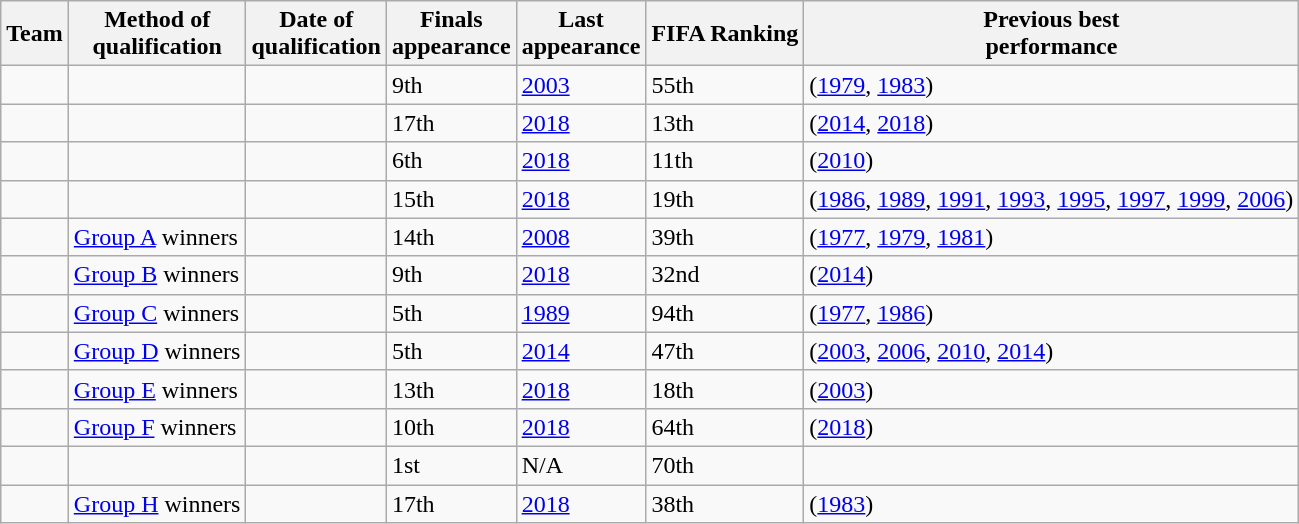<table class="wikitable sortable" style="text-align:left;">
<tr>
<th>Team</th>
<th>Method of<br>qualification</th>
<th>Date of<br>qualification</th>
<th data-sort-type="number">Finals<br>appearance</th>
<th>Last<br>appearance</th>
<th>FIFA Ranking</th>
<th>Previous best<br>performance</th>
</tr>
<tr>
<td></td>
<td></td>
<td></td>
<td>9th</td>
<td><a href='#'>2003</a></td>
<td>55th</td>
<td> (<a href='#'>1979</a>, <a href='#'>1983</a>)</td>
</tr>
<tr>
<td></td>
<td></td>
<td></td>
<td>17th</td>
<td><a href='#'>2018</a></td>
<td>13th</td>
<td> (<a href='#'>2014</a>, <a href='#'>2018</a>)</td>
</tr>
<tr>
<td></td>
<td></td>
<td></td>
<td>6th</td>
<td><a href='#'>2018</a></td>
<td>11th</td>
<td> (<a href='#'>2010</a>)</td>
</tr>
<tr>
<td></td>
<td></td>
<td></td>
<td>15th</td>
<td><a href='#'>2018</a></td>
<td>19th</td>
<td> (<a href='#'>1986</a>, <a href='#'>1989</a>, <a href='#'>1991</a>, <a href='#'>1993</a>, <a href='#'>1995</a>, <a href='#'>1997</a>, <a href='#'>1999</a>, <a href='#'>2006</a>)</td>
</tr>
<tr>
<td></td>
<td><a href='#'>Group A</a> winners</td>
<td></td>
<td>14th</td>
<td><a href='#'>2008</a></td>
<td>39th</td>
<td> (<a href='#'>1977</a>, <a href='#'>1979</a>, <a href='#'>1981</a>)</td>
</tr>
<tr>
<td></td>
<td><a href='#'>Group B</a> winners</td>
<td></td>
<td>9th</td>
<td><a href='#'>2018</a></td>
<td>32nd</td>
<td> (<a href='#'>2014</a>)</td>
</tr>
<tr>
<td></td>
<td><a href='#'>Group C</a> winners</td>
<td></td>
<td>5th</td>
<td><a href='#'>1989</a></td>
<td>94th</td>
<td> (<a href='#'>1977</a>, <a href='#'>1986</a>)</td>
</tr>
<tr>
<td></td>
<td><a href='#'>Group D</a> winners</td>
<td></td>
<td>5th</td>
<td><a href='#'>2014</a></td>
<td>47th</td>
<td> (<a href='#'>2003</a>, <a href='#'>2006</a>, <a href='#'>2010</a>, <a href='#'>2014</a>)</td>
</tr>
<tr>
<td></td>
<td><a href='#'>Group E</a> winners</td>
<td></td>
<td>13th</td>
<td><a href='#'>2018</a></td>
<td>18th</td>
<td> (<a href='#'>2003</a>)</td>
</tr>
<tr>
<td></td>
<td><a href='#'>Group F</a> winners</td>
<td></td>
<td>10th</td>
<td><a href='#'>2018</a></td>
<td>64th</td>
<td> (<a href='#'>2018</a>)</td>
</tr>
<tr>
<td></td>
<td></td>
<td></td>
<td>1st</td>
<td>N/A</td>
<td>70th</td>
<td></td>
</tr>
<tr>
<td></td>
<td><a href='#'>Group H</a> winners</td>
<td></td>
<td>17th</td>
<td><a href='#'>2018</a></td>
<td>38th</td>
<td> (<a href='#'>1983</a>)</td>
</tr>
</table>
